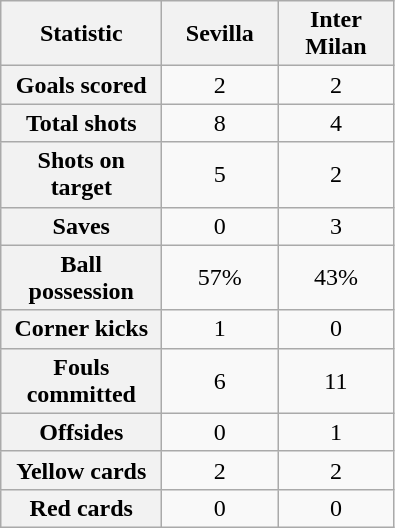<table class="wikitable plainrowheaders" style="text-align:center">
<tr>
<th scope="col" style="width:100px">Statistic</th>
<th scope="col" style="width:70px">Sevilla</th>
<th scope="col" style="width:70px">Inter Milan</th>
</tr>
<tr>
<th scope=row>Goals scored</th>
<td>2</td>
<td>2</td>
</tr>
<tr>
<th scope=row>Total shots</th>
<td>8</td>
<td>4</td>
</tr>
<tr>
<th scope=row>Shots on target</th>
<td>5</td>
<td>2</td>
</tr>
<tr>
<th scope=row>Saves</th>
<td>0</td>
<td>3</td>
</tr>
<tr>
<th scope=row>Ball possession</th>
<td>57%</td>
<td>43%</td>
</tr>
<tr>
<th scope=row>Corner kicks</th>
<td>1</td>
<td>0</td>
</tr>
<tr>
<th scope=row>Fouls committed</th>
<td>6</td>
<td>11</td>
</tr>
<tr>
<th scope=row>Offsides</th>
<td>0</td>
<td>1</td>
</tr>
<tr>
<th scope=row>Yellow cards</th>
<td>2</td>
<td>2</td>
</tr>
<tr>
<th scope=row>Red cards</th>
<td>0</td>
<td>0</td>
</tr>
</table>
